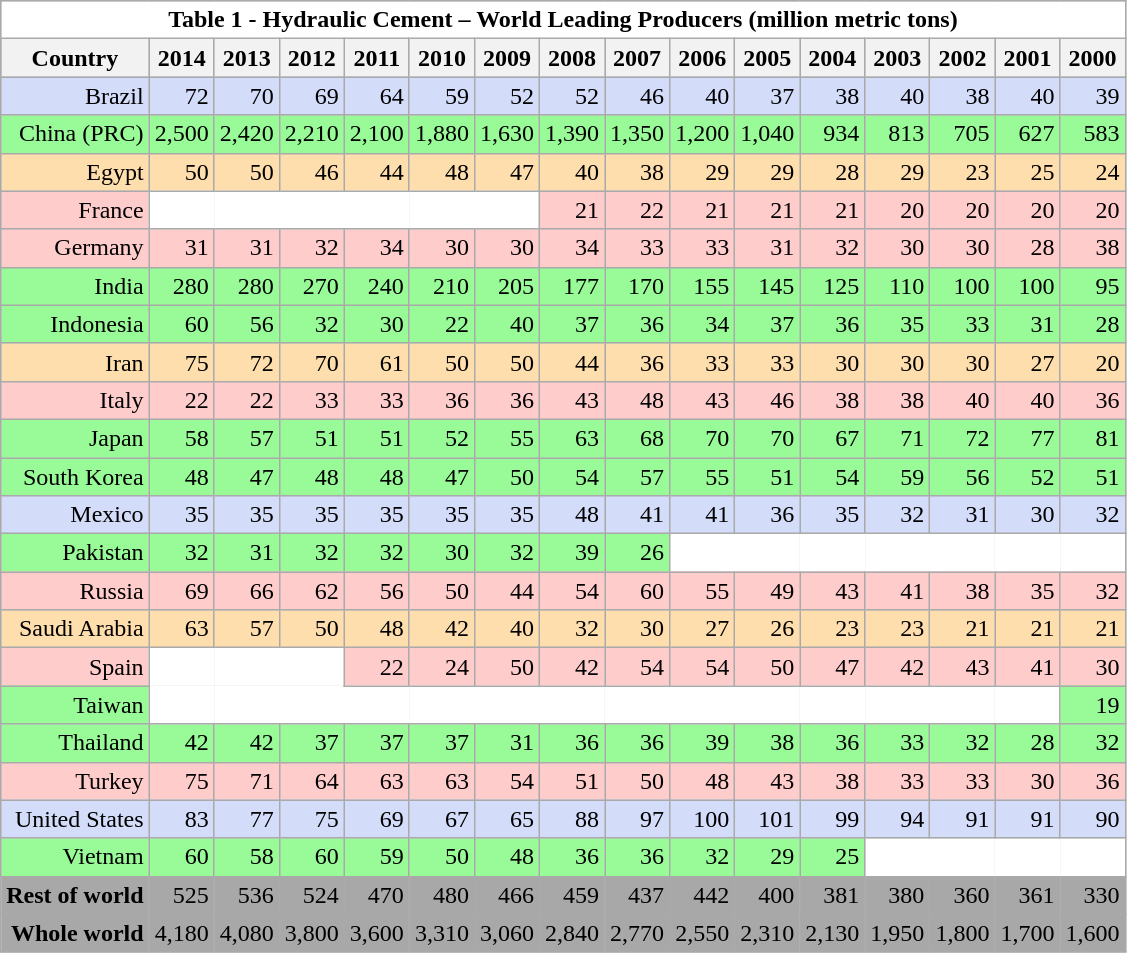<table class="wikitable sortable" style="background-color:#D8D8D8; text-align: right;">
<tr>
<th style="border:none;background-color:white;text-align:center" colspan=17>Table 1 - Hydraulic Cement – World Leading Producers (million metric tons)</th>
</tr>
<tr style="background-color:#A8A8A8;">
<th>Country</th>
<th>2014</th>
<th>2013</th>
<th>2012</th>
<th>2011</th>
<th>2010</th>
<th>2009</th>
<th>2008</th>
<th>2007</th>
<th>2006</th>
<th>2005</th>
<th>2004</th>
<th>2003</th>
<th>2002</th>
<th>2001</th>
<th>2000</th>
</tr>
<tr style="background-color:#d3dcf8;">
<td>Brazil</td>
<td>72</td>
<td>70</td>
<td>69</td>
<td>64</td>
<td>59</td>
<td>52</td>
<td>52</td>
<td>46</td>
<td>40</td>
<td>37</td>
<td>38</td>
<td>40</td>
<td>38</td>
<td>40</td>
<td>39</td>
</tr>
<tr style="background-color:PaleGreen;" |>
<td>China (PRC)</td>
<td>2,500</td>
<td>2,420</td>
<td>2,210</td>
<td>2,100</td>
<td>1,880</td>
<td>1,630</td>
<td>1,390</td>
<td>1,350</td>
<td>1,200</td>
<td>1,040</td>
<td>934</td>
<td>813</td>
<td>705</td>
<td>627</td>
<td>583</td>
</tr>
<tr style="background-color:NavajoWhite;">
<td>Egypt</td>
<td>50</td>
<td>50</td>
<td>46</td>
<td>44</td>
<td>48</td>
<td>47</td>
<td>40</td>
<td>38</td>
<td>29</td>
<td>29</td>
<td>28</td>
<td>29</td>
<td>23</td>
<td>25</td>
<td>24</td>
</tr>
<tr>
<td style="background-color:#ffcccc;">France</td>
<td style="border:none;background-color:white;"></td>
<td style="border:none;background-color:white;"></td>
<td style="border:none;background-color:white;"></td>
<td style="border:none;background-color:white;"></td>
<td style="border:none;background-color:white;"></td>
<td style="border:none;background-color:white;"></td>
<td style="background-color:#ffcccc;">21</td>
<td style="background-color:#ffcccc;">22</td>
<td style="background-color:#ffcccc;">21</td>
<td style="background-color:#ffcccc;">21</td>
<td style="background-color:#ffcccc;">21</td>
<td style="background-color:#ffcccc;">20</td>
<td style="background-color:#ffcccc;">20</td>
<td style="background-color:#ffcccc;">20</td>
<td style="background-color:#ffcccc;">20</td>
</tr>
<tr style="background-color:#ffcccc;">
<td>Germany</td>
<td>31</td>
<td>31</td>
<td>32</td>
<td>34</td>
<td>30</td>
<td>30</td>
<td>34</td>
<td>33</td>
<td>33</td>
<td>31</td>
<td>32</td>
<td>30</td>
<td>30</td>
<td>28</td>
<td>38</td>
</tr>
<tr style="background-color:PaleGreen;">
<td>India</td>
<td>280</td>
<td>280</td>
<td>270</td>
<td>240</td>
<td>210</td>
<td>205</td>
<td>177</td>
<td>170</td>
<td>155</td>
<td>145</td>
<td>125</td>
<td>110</td>
<td>100</td>
<td>100</td>
<td>95</td>
</tr>
<tr style="background-color:PaleGreen;">
<td>Indonesia</td>
<td>60</td>
<td>56</td>
<td>32</td>
<td>30</td>
<td>22</td>
<td>40</td>
<td>37</td>
<td>36</td>
<td>34</td>
<td>37</td>
<td>36</td>
<td>35</td>
<td>33</td>
<td>31</td>
<td>28</td>
</tr>
<tr style="background-color:NavajoWhite;">
<td>Iran</td>
<td>75</td>
<td>72</td>
<td>70</td>
<td>61</td>
<td>50</td>
<td>50</td>
<td>44</td>
<td>36</td>
<td>33</td>
<td>33</td>
<td>30</td>
<td>30</td>
<td>30</td>
<td>27</td>
<td>20</td>
</tr>
<tr style="background-color:#ffcccc;">
<td>Italy</td>
<td>22</td>
<td>22</td>
<td>33</td>
<td>33</td>
<td>36</td>
<td>36</td>
<td>43</td>
<td>48</td>
<td>43</td>
<td>46</td>
<td>38</td>
<td>38</td>
<td>40</td>
<td>40</td>
<td>36</td>
</tr>
<tr style="background-color:PaleGreen;">
<td>Japan</td>
<td>58</td>
<td>57</td>
<td>51</td>
<td>51</td>
<td>52</td>
<td>55</td>
<td>63</td>
<td>68</td>
<td>70</td>
<td>70</td>
<td>67</td>
<td>71</td>
<td>72</td>
<td>77</td>
<td>81</td>
</tr>
<tr style="background-color:PaleGreen;">
<td>South Korea</td>
<td>48</td>
<td>47</td>
<td>48</td>
<td>48</td>
<td>47</td>
<td>50</td>
<td>54</td>
<td>57</td>
<td>55</td>
<td>51</td>
<td>54</td>
<td>59</td>
<td>56</td>
<td>52</td>
<td>51</td>
</tr>
<tr style="background-color:#d3dcf8;">
<td>Mexico</td>
<td>35</td>
<td>35</td>
<td>35</td>
<td>35</td>
<td>35</td>
<td>35</td>
<td>48</td>
<td>41</td>
<td>41</td>
<td>36</td>
<td>35</td>
<td>32</td>
<td>31</td>
<td>30</td>
<td>32</td>
</tr>
<tr>
<td style="background-color:PaleGreen;">Pakistan</td>
<td style="background-color:PaleGreen;">32</td>
<td style="background-color:PaleGreen;">31</td>
<td style="background-color:PaleGreen;">32</td>
<td style="background-color:PaleGreen;">32</td>
<td style="background-color:PaleGreen;">30</td>
<td style="background-color:PaleGreen;">32</td>
<td style="background-color:PaleGreen;">39</td>
<td style="background-color:PaleGreen;">26</td>
<td style="border:none;background-color:white;"></td>
<td style="border:none;background-color:white;"></td>
<td style="border:none;background-color:white;"></td>
<td style="border:none;background-color:white;"></td>
<td style="border:none;background-color:white;"></td>
<td style="border:none;background-color:white;"></td>
<td style="border:none;background-color:white;"></td>
</tr>
<tr style="background-color:#ffcccc;">
<td>Russia</td>
<td>69</td>
<td>66</td>
<td>62</td>
<td>56</td>
<td>50</td>
<td>44</td>
<td>54</td>
<td>60</td>
<td>55</td>
<td>49</td>
<td>43</td>
<td>41</td>
<td>38</td>
<td>35</td>
<td>32</td>
</tr>
<tr style="background-color:NavajoWhite;">
<td>Saudi Arabia</td>
<td>63</td>
<td>57</td>
<td>50</td>
<td>48</td>
<td>42</td>
<td>40</td>
<td>32</td>
<td>30</td>
<td>27</td>
<td>26</td>
<td>23</td>
<td>23</td>
<td>21</td>
<td>21</td>
<td>21</td>
</tr>
<tr>
<td style="background-color:#ffcccc;">Spain</td>
<td style="border:none;background-color:white;"></td>
<td style="border:none;background-color:white;"></td>
<td style="border:none;background-color:white;"></td>
<td style="background-color:#ffcccc;">22</td>
<td style="background-color:#ffcccc;">24</td>
<td style="background-color:#ffcccc;">50</td>
<td style="background-color:#ffcccc;">42</td>
<td style="background-color:#ffcccc;">54</td>
<td style="background-color:#ffcccc;">54</td>
<td style="background-color:#ffcccc;">50</td>
<td style="background-color:#ffcccc;">47</td>
<td style="background-color:#ffcccc;">42</td>
<td style="background-color:#ffcccc;">43</td>
<td style="background-color:#ffcccc;">41</td>
<td style="background-color:#ffcccc;">30</td>
</tr>
<tr>
<td style="background-color:PaleGreen;">Taiwan</td>
<td style="border:none;background-color:white;"></td>
<td style="border:none;background-color:white;"></td>
<td style="border:none;background-color:white;"></td>
<td style="border:none;background-color:white;"></td>
<td style="border:none;background-color:white;"></td>
<td style="border:none;background-color:white;"></td>
<td style="border:none;background-color:white;"></td>
<td style="border:none;background-color:white;"></td>
<td style="border:none;background-color:white;"></td>
<td style="border:none;background-color:white;"></td>
<td style="border:none;background-color:white;"></td>
<td style="border:none;background-color:white;"></td>
<td style="border:none;background-color:white;"></td>
<td style="border:none;background-color:white;"></td>
<td style="background-color:PaleGreen;">19</td>
</tr>
<tr style="background-color:PaleGreen;">
<td>Thailand</td>
<td>42</td>
<td>42</td>
<td>37</td>
<td>37</td>
<td>37</td>
<td>31</td>
<td>36</td>
<td>36</td>
<td>39</td>
<td>38</td>
<td>36</td>
<td>33</td>
<td>32</td>
<td>28</td>
<td>32</td>
</tr>
<tr style="background-color:#ffcccc;">
<td>Turkey</td>
<td>75</td>
<td>71</td>
<td>64</td>
<td>63</td>
<td>63</td>
<td>54</td>
<td>51</td>
<td>50</td>
<td>48</td>
<td>43</td>
<td>38</td>
<td>33</td>
<td>33</td>
<td>30</td>
<td>36</td>
</tr>
<tr style="background-color:#d3dcf8;">
<td>United States</td>
<td>83</td>
<td>77</td>
<td>75</td>
<td>69</td>
<td>67</td>
<td>65</td>
<td>88</td>
<td>97</td>
<td>100</td>
<td>101</td>
<td>99</td>
<td>94</td>
<td>91</td>
<td>91</td>
<td>90</td>
</tr>
<tr>
<td style="background-color:PaleGreen;">Vietnam</td>
<td style="background-color:PaleGreen;">60</td>
<td style="background-color:PaleGreen;">58</td>
<td style="background-color:PaleGreen;">60</td>
<td style="background-color:PaleGreen;">59</td>
<td style="background-color:PaleGreen;">50</td>
<td style="background-color:PaleGreen;">48</td>
<td style="background-color:PaleGreen;">36</td>
<td style="background-color:PaleGreen;">36</td>
<td style="background-color:PaleGreen;">32</td>
<td style="background-color:PaleGreen;">29</td>
<td style="background-color:PaleGreen;">25</td>
<td style="border:none;background-color:white;"></td>
<td style="border:none;background-color:white;"></td>
<td style="border:none;background-color:white;"></td>
<td style="border:none;background-color:white;"></td>
</tr>
<tr style="background-color:#A8A8A8;">
<td><strong>Rest of world</strong></td>
<td>525</td>
<td>536</td>
<td>524</td>
<td>470</td>
<td>480</td>
<td>466</td>
<td>459</td>
<td>437</td>
<td>442</td>
<td>400</td>
<td>381</td>
<td>380</td>
<td>360</td>
<td>361</td>
<td>330</td>
</tr>
<tr style="background-color:#A8A8A8;">
<td><strong>Whole world</strong></td>
<td>4,180</td>
<td>4,080</td>
<td>3,800</td>
<td>3,600</td>
<td>3,310</td>
<td>3,060</td>
<td>2,840</td>
<td>2,770</td>
<td>2,550</td>
<td>2,310</td>
<td>2,130</td>
<td>1,950</td>
<td>1,800</td>
<td>1,700</td>
<td>1,600</td>
</tr>
</table>
